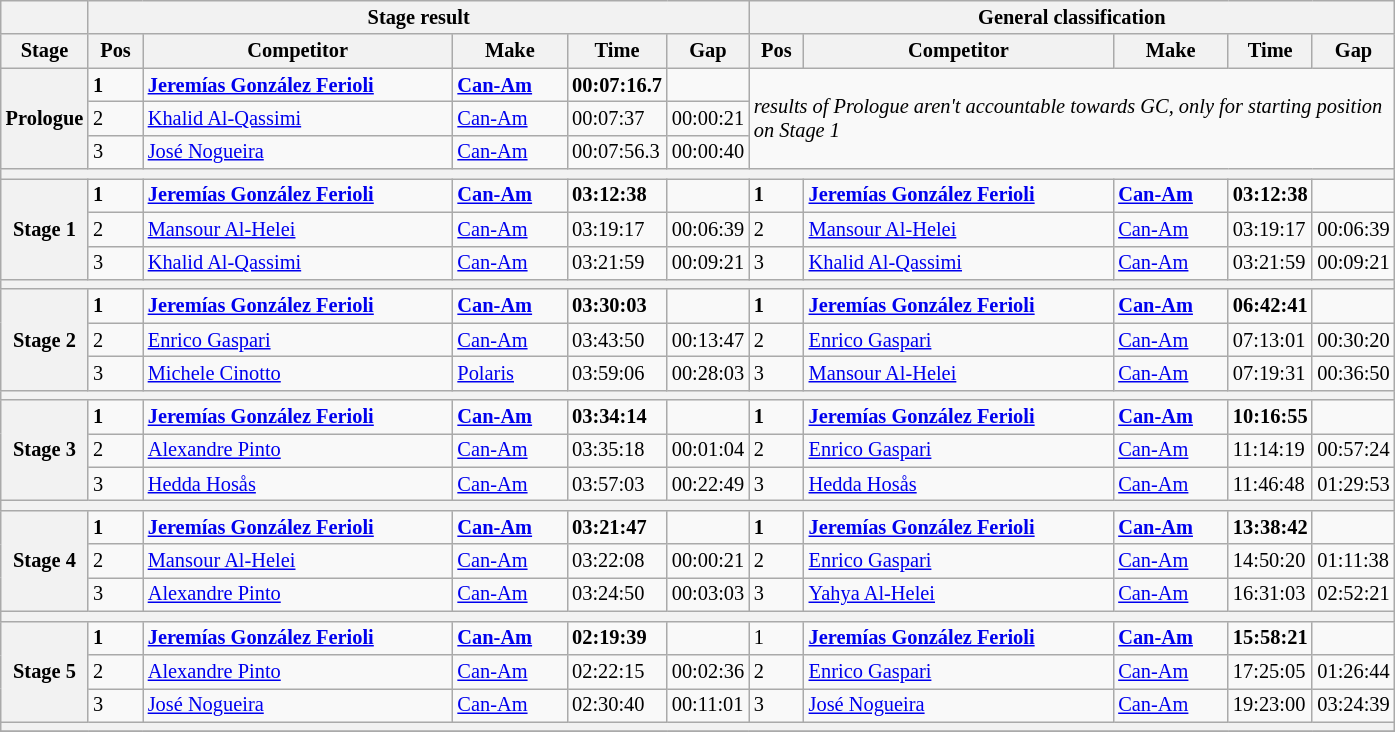<table class="wikitable" style="font-size:85%;">
<tr>
<th></th>
<th colspan=5>Stage result</th>
<th colspan=5>General classification</th>
</tr>
<tr>
<th width="40px">Stage</th>
<th width="30px">Pos</th>
<th width="200px">Competitor</th>
<th width="70px">Make</th>
<th width="40px">Time</th>
<th width="40px">Gap</th>
<th width="30px">Pos</th>
<th width="200px">Competitor</th>
<th width="70px">Make</th>
<th width="40px">Time</th>
<th width="40px">Gap</th>
</tr>
<tr>
<th rowspan=3>Prologue</th>
<td><strong>1</strong></td>
<td><strong> <a href='#'>Jeremías González Ferioli</a></strong></td>
<td><strong><a href='#'>Can-Am</a></strong></td>
<td><strong>00:07:16.7</strong></td>
<td></td>
<td colspan=5 rowspan=3><em>results of Prologue aren't accountable towards GC, only for starting position on Stage 1</em></td>
</tr>
<tr>
<td>2</td>
<td> <a href='#'>Khalid Al-Qassimi</a></td>
<td><a href='#'>Can-Am</a></td>
<td>00:07:37</td>
<td>00:00:21</td>
</tr>
<tr>
<td>3</td>
<td> <a href='#'>José Nogueira</a></td>
<td><a href='#'>Can-Am</a></td>
<td>00:07:56.3</td>
<td>00:00:40</td>
</tr>
<tr>
<th colspan=11></th>
</tr>
<tr>
<th rowspan=3>Stage 1</th>
<td><strong>1</strong></td>
<td><strong> <a href='#'>Jeremías González Ferioli</a></strong></td>
<td><strong><a href='#'>Can-Am</a></strong></td>
<td><strong>03:12:38</strong></td>
<td></td>
<td><strong>1</strong></td>
<td><strong> <a href='#'>Jeremías González Ferioli</a></strong></td>
<td><strong><a href='#'>Can-Am</a></strong></td>
<td><strong>03:12:38</strong></td>
<td></td>
</tr>
<tr>
<td>2</td>
<td> <a href='#'>Mansour Al-Helei</a></td>
<td><a href='#'>Can-Am</a></td>
<td>03:19:17</td>
<td>00:06:39</td>
<td>2</td>
<td> <a href='#'>Mansour Al-Helei</a></td>
<td><a href='#'>Can-Am</a></td>
<td>03:19:17</td>
<td>00:06:39</td>
</tr>
<tr>
<td>3</td>
<td> <a href='#'>Khalid Al-Qassimi</a></td>
<td><a href='#'>Can-Am</a></td>
<td>03:21:59</td>
<td>00:09:21</td>
<td>3</td>
<td> <a href='#'>Khalid Al-Qassimi</a></td>
<td><a href='#'>Can-Am</a></td>
<td>03:21:59</td>
<td>00:09:21</td>
</tr>
<tr>
<th colspan=11></th>
</tr>
<tr>
<th rowspan=3>Stage 2</th>
<td><strong>1</strong></td>
<td><strong> <a href='#'>Jeremías González Ferioli</a></strong></td>
<td><strong><a href='#'>Can-Am</a></strong></td>
<td><strong>03:30:03</strong></td>
<td></td>
<td><strong>1</strong></td>
<td><strong> <a href='#'>Jeremías González Ferioli</a></strong></td>
<td><strong><a href='#'>Can-Am</a></strong></td>
<td><strong>06:42:41</strong></td>
<td></td>
</tr>
<tr>
<td>2</td>
<td> <a href='#'>Enrico Gaspari</a></td>
<td><a href='#'>Can-Am</a></td>
<td>03:43:50</td>
<td>00:13:47</td>
<td>2</td>
<td> <a href='#'>Enrico Gaspari</a></td>
<td><a href='#'>Can-Am</a></td>
<td>07:13:01</td>
<td>00:30:20</td>
</tr>
<tr>
<td>3</td>
<td> <a href='#'>Michele Cinotto</a></td>
<td><a href='#'>Polaris</a></td>
<td>03:59:06</td>
<td>00:28:03</td>
<td>3</td>
<td> <a href='#'>Mansour Al-Helei</a></td>
<td><a href='#'>Can-Am</a></td>
<td>07:19:31</td>
<td>00:36:50</td>
</tr>
<tr>
<th colspan=11></th>
</tr>
<tr>
<th rowspan=3>Stage 3</th>
<td><strong>1</strong></td>
<td><strong> <a href='#'>Jeremías González Ferioli</a></strong></td>
<td><strong><a href='#'>Can-Am</a></strong></td>
<td><strong>03:34:14</strong></td>
<td></td>
<td><strong>1</strong></td>
<td><strong> <a href='#'>Jeremías González Ferioli</a></strong></td>
<td><strong><a href='#'>Can-Am</a></strong></td>
<td><strong>10:16:55</strong></td>
<td></td>
</tr>
<tr>
<td>2</td>
<td> <a href='#'>Alexandre Pinto</a></td>
<td><a href='#'>Can-Am</a></td>
<td>03:35:18</td>
<td>00:01:04</td>
<td>2</td>
<td> <a href='#'>Enrico Gaspari</a></td>
<td><a href='#'>Can-Am</a></td>
<td>11:14:19</td>
<td>00:57:24</td>
</tr>
<tr>
<td>3</td>
<td> <a href='#'>Hedda Hosås</a></td>
<td><a href='#'>Can-Am</a></td>
<td>03:57:03</td>
<td>00:22:49</td>
<td>3</td>
<td> <a href='#'>Hedda Hosås</a></td>
<td><a href='#'>Can-Am</a></td>
<td>11:46:48</td>
<td>01:29:53</td>
</tr>
<tr>
<th colspan=11></th>
</tr>
<tr>
<th rowspan=3>Stage 4</th>
<td><strong>1</strong></td>
<td><strong> <a href='#'>Jeremías González Ferioli</a></strong></td>
<td><strong><a href='#'>Can-Am</a></strong></td>
<td><strong>03:21:47</strong></td>
<td></td>
<td><strong>1</strong></td>
<td><strong> <a href='#'>Jeremías González Ferioli</a></strong></td>
<td><strong><a href='#'>Can-Am</a></strong></td>
<td><strong>13:38:42</strong></td>
<td></td>
</tr>
<tr>
<td>2</td>
<td> <a href='#'>Mansour Al-Helei</a></td>
<td><a href='#'>Can-Am</a></td>
<td>03:22:08</td>
<td>00:00:21</td>
<td>2</td>
<td> <a href='#'>Enrico Gaspari</a></td>
<td><a href='#'>Can-Am</a></td>
<td>14:50:20</td>
<td>01:11:38</td>
</tr>
<tr>
<td>3</td>
<td> <a href='#'>Alexandre Pinto</a></td>
<td><a href='#'>Can-Am</a></td>
<td>03:24:50</td>
<td>00:03:03</td>
<td>3</td>
<td> <a href='#'>Yahya Al-Helei</a></td>
<td><a href='#'>Can-Am</a></td>
<td>16:31:03</td>
<td>02:52:21</td>
</tr>
<tr>
<th colspan=11></th>
</tr>
<tr>
<th rowspan=3>Stage 5</th>
<td><strong>1</strong></td>
<td><strong> <a href='#'>Jeremías González Ferioli</a></strong></td>
<td><strong><a href='#'>Can-Am</a></strong></td>
<td><strong>02:19:39</strong></td>
<td></td>
<td>1</td>
<td><strong> <a href='#'>Jeremías González Ferioli</a></strong></td>
<td><strong><a href='#'>Can-Am</a></strong></td>
<td><strong>15:58:21</strong></td>
<td></td>
</tr>
<tr>
<td>2</td>
<td> <a href='#'>Alexandre Pinto</a></td>
<td><a href='#'>Can-Am</a></td>
<td>02:22:15</td>
<td>00:02:36</td>
<td>2</td>
<td> <a href='#'>Enrico Gaspari</a></td>
<td><a href='#'>Can-Am</a></td>
<td>17:25:05</td>
<td>01:26:44</td>
</tr>
<tr>
<td>3</td>
<td> <a href='#'>José Nogueira</a></td>
<td><a href='#'>Can-Am</a></td>
<td>02:30:40</td>
<td>00:11:01</td>
<td>3</td>
<td> <a href='#'>José Nogueira</a></td>
<td><a href='#'>Can-Am</a></td>
<td>19:23:00</td>
<td>03:24:39</td>
</tr>
<tr>
<th colspan=11></th>
</tr>
<tr>
</tr>
</table>
